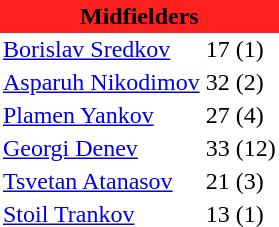<table class="toccolours" border="0" cellpadding="2" cellspacing="0" align="left" style="margin:0.5em;">
<tr>
<th colspan="4" align="center" bgcolor="#FF2020"><span>Midfielders</span></th>
</tr>
<tr>
<td> <a href='#'>Borislav Sredkov</a></td>
<td>17</td>
<td>(1)</td>
</tr>
<tr>
<td> <a href='#'>Asparuh Nikodimov</a></td>
<td>32</td>
<td>(2)</td>
</tr>
<tr>
<td> <a href='#'>Plamen Yankov</a></td>
<td>27</td>
<td>(4)</td>
</tr>
<tr>
<td> <a href='#'>Georgi Denev</a></td>
<td>33</td>
<td>(12)</td>
</tr>
<tr>
<td> <a href='#'>Tsvetan Atanasov</a></td>
<td>21</td>
<td>(3)</td>
</tr>
<tr>
<td> <a href='#'>Stoil Trankov</a></td>
<td>13</td>
<td>(1)</td>
</tr>
<tr>
</tr>
</table>
